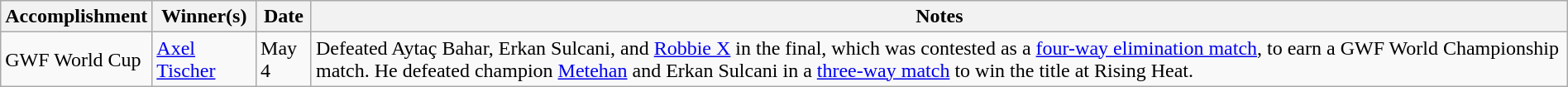<table class="wikitable" style="width:100%;">
<tr>
<th>Accomplishment</th>
<th>Winner(s)</th>
<th>Date</th>
<th>Notes</th>
</tr>
<tr>
<td>GWF World Cup</td>
<td><a href='#'>Axel Tischer</a></td>
<td>May 4</td>
<td>Defeated Aytaç Bahar, Erkan Sulcani, and <a href='#'>Robbie X</a> in the final, which was contested as a <a href='#'>four-way elimination match</a>, to earn a GWF World Championship match. He defeated champion <a href='#'>Metehan</a> and Erkan Sulcani in a <a href='#'>three-way match</a> to win the title at Rising Heat.</td>
</tr>
</table>
